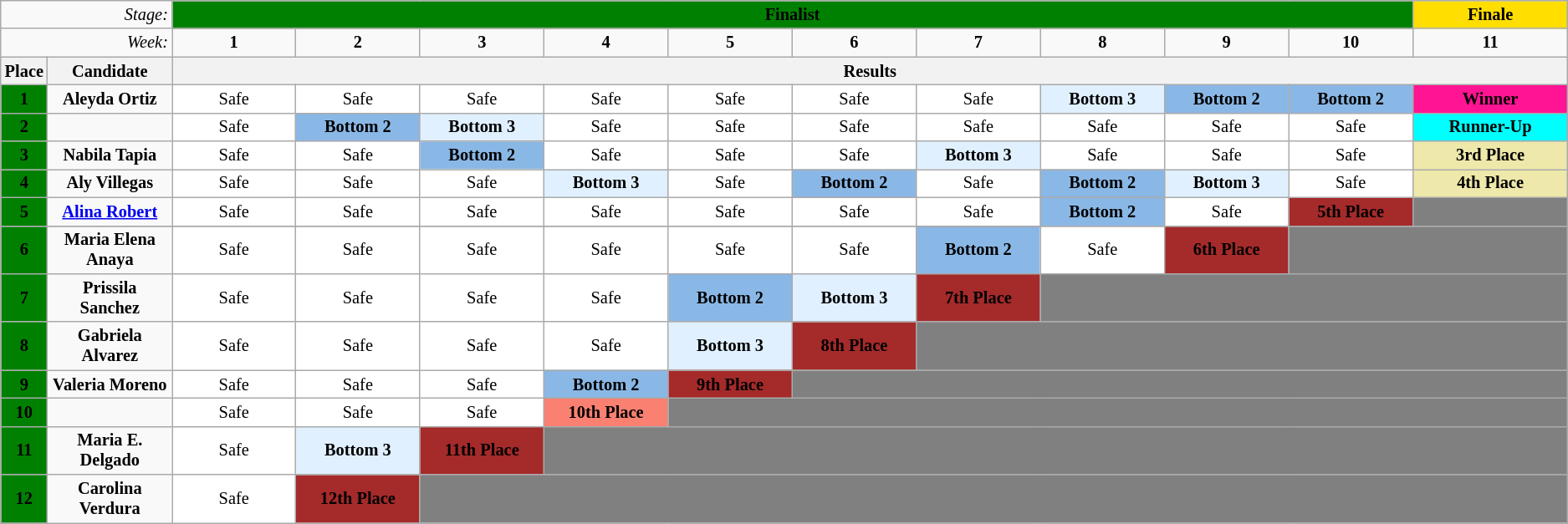<table class="wikitable" style="text-align:center; font-size:85%">
<tr>
<td colspan="2" style="text-align:right;"><em>Stage:</em></td>
<td colspan="10" style="background:green; text-align:Center;"><strong>Finalist</strong></td>
<td colspan="5" style="background:#ffde00; text-align:Center;"><strong>Finale</strong></td>
</tr>
<tr>
<td colspan="2" style="text-align:right;"><em>Week:</em></td>
<td style="text-align:center; width:6%;"><strong>1</strong></td>
<td style="text-align:center; width:6%;"><strong>2</strong></td>
<td style="text-align:center; width:6%;"><strong>3</strong></td>
<td style="text-align:center; width:6%;"><strong>4</strong></td>
<td style="text-align:center; width:6%;"><strong>5</strong></td>
<td style="text-align:center; width:6%;"><strong>6</strong></td>
<td style="text-align:center; width:6%;"><strong>7</strong></td>
<td style="text-align:center; width:6%;"><strong>8</strong></td>
<td style="text-align:center; width:6%;"><strong>9</strong></td>
<td style="text-align:center; width:6%;"><strong>10</strong></td>
<td style="text-align:center; width:6%;"><strong>11</strong></td>
</tr>
<tr>
<th style="width:02%;">Place</th>
<th style="text-align:center;">Candidate</th>
<th colspan="11" style="text-align:center;">Results</th>
</tr>
<tr>
<td style="background:green; text-align:center;"><strong>1</strong></td>
<td style="width:8%;"><strong>Aleyda Ortiz</strong></td>
<td style="background:white; width:8%;">Safe</td>
<td style="background:white; width:8%;">Safe</td>
<td style="background:white; width:8%;">Safe</td>
<td style="background:white; width:8%;">Safe</td>
<td style="background:white; width:8%;">Safe</td>
<td style="background:white; width:8%;">Safe</td>
<td style="background:white; width:8%;">Safe</td>
<td style="background:#e0f0ff; width:8%;"><strong>Bottom 3</strong></td>
<td style="background:#8ab8e6; width:8%;"><strong>Bottom 2</strong></td>
<td style="background:#8ab8e6; width:8%;"><strong>Bottom 2</strong></td>
<td style="background:deeppink; width:10%;"><strong>Winner</strong></td>
</tr>
<tr>
<td style="background:green; text-align:center;"><strong>2</strong></td>
<td style="width:8%;"></td>
<td style="background:white; width:8%;">Safe</td>
<td style="background:#8ab8e6; width:8%;"><strong>Bottom 2</strong></td>
<td style="background:#e0f0ff; width:8%;"><strong>Bottom 3</strong></td>
<td style="background:white; width:8%;">Safe</td>
<td style="background:white; width:8%;">Safe</td>
<td style="background:white; width:8%;">Safe</td>
<td style="background:white; width:8%;">Safe</td>
<td style="background:white; width:8%;">Safe</td>
<td style="background:white; width:8%;">Safe</td>
<td style="background:white; width:8%;">Safe</td>
<td style="background:Cyan; width:10%;"><strong>Runner-Up</strong></td>
</tr>
<tr>
<td style="background:green; text-align:center;"><strong>3</strong></td>
<td style="width:8%;"><strong>Nabila Tapia</strong></td>
<td style="background:white; width:8%;">Safe</td>
<td style="background:white; width:8%;">Safe</td>
<td style="background:#8ab8e6; width:8%;"><strong>Bottom 2</strong></td>
<td style="background:white; width:8%;">Safe</td>
<td style="background:white; width:8%;">Safe</td>
<td style="background:white; width:8%;">Safe</td>
<td style="background:#e0f0ff; width:8%;"><strong>Bottom 3</strong></td>
<td style="background:white; width:8%;">Safe</td>
<td style="background:white; width:8%;">Safe</td>
<td style="background:white; width:8%;">Safe</td>
<td style="background:#eee8aa; width:10%;"><strong>3rd Place</strong></td>
</tr>
<tr>
<td style="background:green; text-align:center;"><strong>4</strong></td>
<td style="width:8%;"><strong>Aly Villegas</strong></td>
<td style="background:white; width:8%;">Safe</td>
<td style="background:white; width:8%;">Safe</td>
<td style="background:white; width:8%;">Safe</td>
<td style="background:#e0f0ff; width:8%;"><strong>Bottom 3</strong></td>
<td style="background:white; width:8%;">Safe</td>
<td style="background:#8ab8e6;width:8%;"><strong>Bottom 2 </strong></td>
<td style="background:white; width:8%;">Safe</td>
<td style="background:#8ab8e6; width:8%;"><strong>Bottom 2</strong></td>
<td style="background:#e0f0ff; width:8%;"><strong>Bottom 3</strong></td>
<td style="background:white; width:8%;">Safe</td>
<td style="background:#eee8aa; width:10%;"><strong>4th Place</strong></td>
</tr>
<tr>
<td style="background:green; text-align:center;"><strong>5</strong></td>
<td style="width:8%;"><strong><a href='#'>Alina Robert</a></strong></td>
<td style="background:white; width:8%;">Safe</td>
<td style="background:white; width:8%;">Safe</td>
<td style="background:white; width:8%;">Safe</td>
<td style="background:white; width:8%;">Safe</td>
<td style="background:white; width:8%;">Safe</td>
<td style="background:white; width:8%;">Safe</td>
<td style="background:white; width:8%;">Safe</td>
<td style="background:#8ab8e6; width:8%;"><strong>Bottom 2</strong></td>
<td style="background:white; width:8%;">Safe</td>
<td style="background:Brown; width:8%;"><strong>5th Place</strong></td>
<td colspan="20" bgcolor="gray"></td>
</tr>
<tr>
</tr>
<tr>
<td style="background:green; text-align:center;"><strong>6</strong></td>
<td style="width:8%;"><strong>Maria Elena Anaya</strong></td>
<td style="background:white; width:8%;">Safe</td>
<td style="background:white; width:8%;">Safe</td>
<td style="background:white; width:8%;">Safe</td>
<td style="background:white; width:8%;">Safe</td>
<td style="background:white; width:8%;">Safe</td>
<td style="background:white; width:8%;">Safe</td>
<td style="background:#8ab8e6; width:8%;"><strong>Bottom 2</strong></td>
<td style="background:white; width:8%;">Safe</td>
<td style="background:Brown; width:8%;"><strong>6th Place</strong></td>
<td colspan="20" bgcolor="gray"></td>
</tr>
<tr>
<td style="background:green; text-align:center;"><strong>7</strong></td>
<td style="width:8%;"><strong>Prissila Sanchez</strong></td>
<td style="background:white; width:8%;">Safe</td>
<td style="background:white; width:8%;">Safe</td>
<td style="background:white; width:8%;">Safe</td>
<td style="background:white; width:8%;">Safe</td>
<td style="background:#8ab8e6; width:8%;"><strong>Bottom 2</strong></td>
<td style="background:#e0f0ff; width:8%;"><strong>Bottom 3</strong></td>
<td style="background:Brown; width:8%;"><strong>7th Place</strong></td>
<td colspan="20" bgcolor="gray"></td>
</tr>
<tr>
<td style="background:green; text-align:center;"><strong>8</strong></td>
<td style="width:8%;"><strong>Gabriela Alvarez</strong></td>
<td style="background:white; width:8%;">Safe</td>
<td style="background:white; width:8%;">Safe</td>
<td style="background:white; width:8%;">Safe</td>
<td style="background:white; width:8%;">Safe</td>
<td style="background:#e0f0ff; width:8%;"><strong>Bottom 3</strong></td>
<td style="background:Brown; width:8%;"><strong>8th Place</strong></td>
<td colspan="20" bgcolor="gray"></td>
</tr>
<tr>
<td style="background:green; text-align:center;"><strong>9</strong></td>
<td style="width:8%;"><strong>Valeria Moreno</strong></td>
<td style="background:white; width:8%;">Safe</td>
<td style="background:white; width:8%;">Safe</td>
<td style="background:white; width:8%;">Safe</td>
<td style="background:#8ab8e6; width:8%;"><strong>Bottom 2</strong></td>
<td style="background:Brown; width:8%;"><strong>9th Place</strong></td>
<td colspan="20" bgcolor="gray"></td>
</tr>
<tr>
<td style="background:green; text-align:center;"><strong>10</strong></td>
<td style="width:8%;"></td>
<td style="background:white; width:8%;">Safe</td>
<td style="background:white; width:8%;">Safe</td>
<td style="background:white; width:8%;">Safe</td>
<td style="background:salmon; width:8%;"><strong>10th Place</strong></td>
<td colspan="20" bgcolor="gray"></td>
</tr>
<tr>
<td style="background:green; text-align:center;"><strong>11</strong></td>
<td style="width:8%;"><strong>Maria E. Delgado</strong></td>
<td style="background:white; width:8%;">Safe</td>
<td style="background:#e0f0ff; width:8%;"><strong>Bottom 3</strong></td>
<td style="background:Brown; width:8%;"><strong>11th Place</strong></td>
<td colspan="20" bgcolor="gray"></td>
</tr>
<tr>
<td style="background:green; text-align:center;"><strong>12</strong></td>
<td style="width:8%;"><strong>Carolina Verdura</strong></td>
<td style="background:white; width:8%;">Safe</td>
<td style="background:Brown; width:8%;"><strong>12th Place</strong></td>
<td colspan="20" bgcolor="gray"></td>
</tr>
</table>
